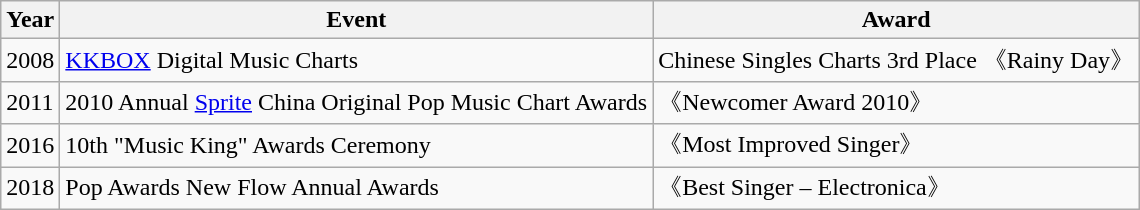<table class="wikitable">
<tr>
<th>Year</th>
<th>Event</th>
<th>Award</th>
</tr>
<tr>
<td>2008</td>
<td><a href='#'>KKBOX</a> Digital Music Charts</td>
<td>Chinese Singles Charts 3rd Place 《Rainy Day》</td>
</tr>
<tr>
<td>2011</td>
<td>2010 Annual <a href='#'>Sprite</a> China Original Pop Music Chart Awards</td>
<td>《Newcomer Award 2010》</td>
</tr>
<tr>
<td>2016</td>
<td>10th "Music King" Awards Ceremony</td>
<td>《Most Improved Singer》</td>
</tr>
<tr>
<td>2018</td>
<td>Pop Awards New Flow Annual Awards</td>
<td>《Best Singer – Electronica》</td>
</tr>
</table>
